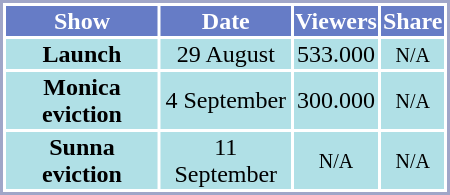<table class="col1cen col2cen col3cen" style="border:2px solid #A0A6C8; width:300px;">
<tr>
<th bgcolor="#667CC6" style="color:white;">Show</th>
<th bgcolor="#667CC6" style="color:white;">Date</th>
<th bgcolor="#667CC6" style="color:white;">Viewers</th>
<th bgcolor="#667CC6" style="color:white;">Share</th>
</tr>
<tr bgcolor="#B0E0E6">
<td style="text-align: center;"><strong>Launch</strong></td>
<td style="text-align: center;">29 August</td>
<td style="text-align: center;">533.000</td>
<td style="text-align: center;"><small>N/A</small></td>
</tr>
<tr bgcolor="#B0E0E6">
<td style="text-align: center;"><strong>Monica eviction</strong></td>
<td style="text-align: center;">4 September</td>
<td style="text-align: center;">300.000</td>
<td style="text-align: center;"><small>N/A</small></td>
</tr>
<tr bgcolor="#B0E0E6">
<td style="text-align: center;"><strong>Sunna eviction</strong></td>
<td style="text-align: center;">11  September</td>
<td style="text-align: center;"><small>N/A</small></td>
<td style="text-align: center;"><small>N/A</small></td>
</tr>
</table>
